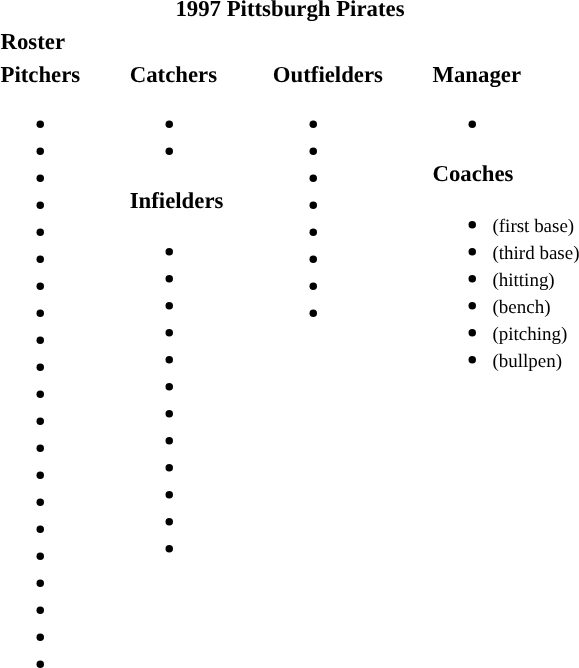<table class="toccolours" style="font-size: 95%;">
<tr>
<th colspan="10">1997 Pittsburgh Pirates</th>
</tr>
<tr>
<td colspan="10"><strong>Roster</strong></td>
</tr>
<tr>
<td valign="top"><strong>Pitchers</strong><br><ul><li></li><li></li><li></li><li></li><li></li><li></li><li></li><li></li><li></li><li></li><li></li><li></li><li></li><li></li><li></li><li></li><li></li><li></li><li></li><li></li><li></li></ul></td>
<td width="25px"></td>
<td valign="top"><strong>Catchers</strong><br><ul><li></li><li></li></ul><strong>Infielders</strong><ul><li></li><li></li><li></li><li></li><li></li><li></li><li></li><li></li><li></li><li></li><li></li><li></li></ul></td>
<td width="25px"></td>
<td valign="top"><strong>Outfielders</strong><br><ul><li></li><li></li><li></li><li></li><li></li><li></li><li></li><li></li></ul></td>
<td width="25px"></td>
<td valign="top"><strong>Manager</strong><br><ul><li></li></ul><strong>Coaches</strong><ul><li> <small>(first base)</small></li><li> <small>(third base)</small></li><li> <small>(hitting)</small></li><li> <small>(bench)</small></li><li> <small>(pitching)</small></li><li> <small>(bullpen)</small></li></ul></td>
</tr>
</table>
